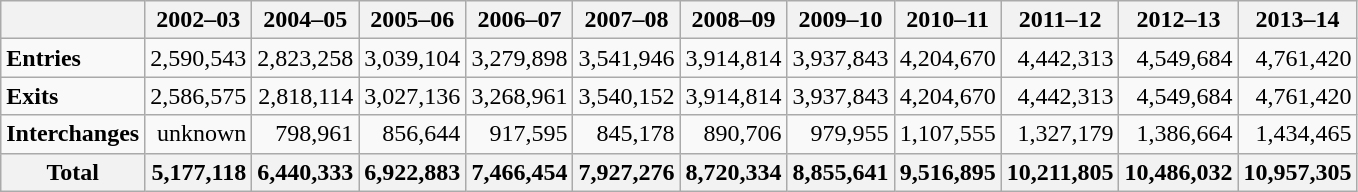<table class="wikitable">
<tr>
<th> </th>
<th>2002–03</th>
<th>2004–05</th>
<th>2005–06</th>
<th>2006–07</th>
<th>2007–08</th>
<th>2008–09</th>
<th>2009–10</th>
<th>2010–11</th>
<th>2011–12</th>
<th>2012–13</th>
<th>2013–14</th>
</tr>
<tr>
<td><strong>Entries</strong></td>
<td align="right">2,590,543</td>
<td align="right">2,823,258</td>
<td align="right">3,039,104</td>
<td align="right">3,279,898</td>
<td align="right">3,541,946</td>
<td align="right">3,914,814</td>
<td align="right">3,937,843</td>
<td align="right">4,204,670</td>
<td align="right">4,442,313</td>
<td align="right">4,549,684</td>
<td align="right">4,761,420</td>
</tr>
<tr>
<td><strong>Exits</strong></td>
<td align="right">2,586,575</td>
<td align="right">2,818,114</td>
<td align="right">3,027,136</td>
<td style="text-align:right;">3,268,961</td>
<td align="right">3,540,152</td>
<td align="right">3,914,814</td>
<td align="right">3,937,843</td>
<td align="right">4,204,670</td>
<td align="right">4,442,313</td>
<td align="right">4,549,684</td>
<td align="right">4,761,420</td>
</tr>
<tr>
<td><strong>Interchanges</strong></td>
<td align="right">unknown</td>
<td align="right">798,961</td>
<td align="right">856,644</td>
<td align="right">917,595</td>
<td align="right">845,178</td>
<td align="right">890,706</td>
<td align="right">979,955</td>
<td align="right">1,107,555</td>
<td align="right">1,327,179</td>
<td align="right">1,386,664</td>
<td align="right">1,434,465</td>
</tr>
<tr>
<th>Total</th>
<th style="text-align:right;">5,177,118</th>
<th style="text-align:right;">6,440,333</th>
<th style="text-align:right;">6,922,883</th>
<th style="text-align:right;">7,466,454</th>
<th align="right">7,927,276</th>
<th align="right">8,720,334</th>
<th align="right">8,855,641</th>
<th align="right">9,516,895</th>
<th align="right">10,211,805</th>
<th align="right">10,486,032</th>
<th align="right">10,957,305</th>
</tr>
</table>
